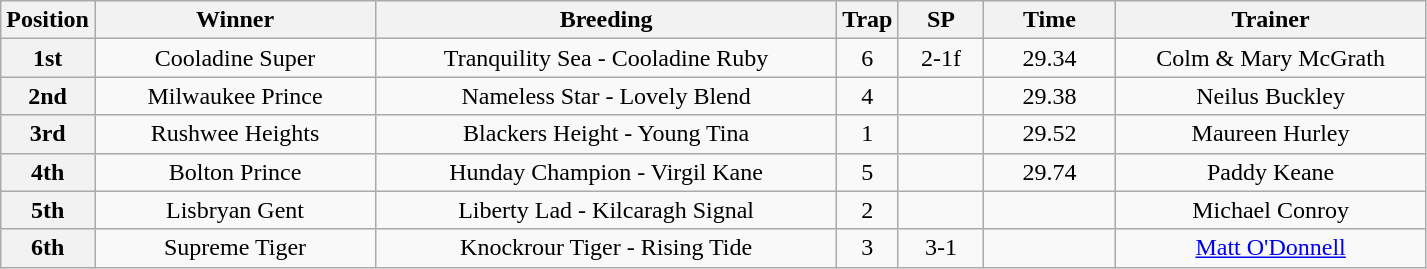<table class="wikitable" style="text-align: center">
<tr>
<th width=30>Position</th>
<th width=180>Winner</th>
<th width=300>Breeding</th>
<th width=30>Trap</th>
<th width=50>SP</th>
<th width=80>Time</th>
<th width=200>Trainer</th>
</tr>
<tr>
<th>1st</th>
<td>Cooladine Super</td>
<td>Tranquility Sea - Cooladine Ruby</td>
<td>6</td>
<td>2-1f</td>
<td>29.34</td>
<td>Colm & Mary McGrath</td>
</tr>
<tr>
<th>2nd</th>
<td>Milwaukee Prince</td>
<td>Nameless Star - Lovely Blend</td>
<td>4</td>
<td></td>
<td>29.38</td>
<td>Neilus Buckley</td>
</tr>
<tr>
<th>3rd</th>
<td>Rushwee Heights</td>
<td>Blackers Height - Young Tina</td>
<td>1</td>
<td></td>
<td>29.52</td>
<td>Maureen Hurley</td>
</tr>
<tr>
<th>4th</th>
<td>Bolton Prince</td>
<td>Hunday Champion - Virgil Kane</td>
<td>5</td>
<td></td>
<td>29.74</td>
<td>Paddy Keane</td>
</tr>
<tr>
<th>5th</th>
<td>Lisbryan Gent</td>
<td>Liberty Lad - Kilcaragh Signal</td>
<td>2</td>
<td></td>
<td></td>
<td>Michael Conroy</td>
</tr>
<tr>
<th>6th</th>
<td>Supreme Tiger</td>
<td>Knockrour Tiger - Rising Tide</td>
<td>3</td>
<td>3-1</td>
<td></td>
<td><a href='#'>Matt O'Donnell</a></td>
</tr>
</table>
